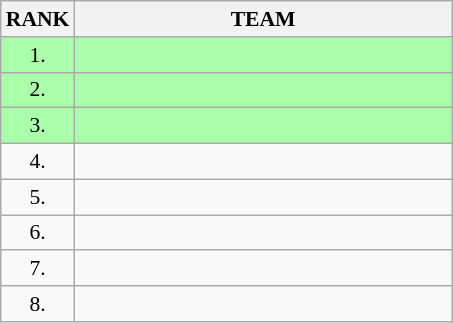<table class="wikitable" style="border-collapse: collapse; font-size: 90%;">
<tr>
<th>RANK</th>
<th align="left" style="width: 17em">TEAM</th>
</tr>
<tr bgcolor=#AAFFAA>
<td align="center">1.</td>
<td></td>
</tr>
<tr bgcolor=#AAFFAA>
<td align="center">2.</td>
<td></td>
</tr>
<tr bgcolor=#AAFFAA>
<td align="center">3.</td>
<td></td>
</tr>
<tr>
<td align="center">4.</td>
<td></td>
</tr>
<tr>
<td align="center">5.</td>
<td></td>
</tr>
<tr>
<td align="center">6.</td>
<td></td>
</tr>
<tr>
<td align="center">7.</td>
<td></td>
</tr>
<tr>
<td align="center">8.</td>
<td></td>
</tr>
</table>
